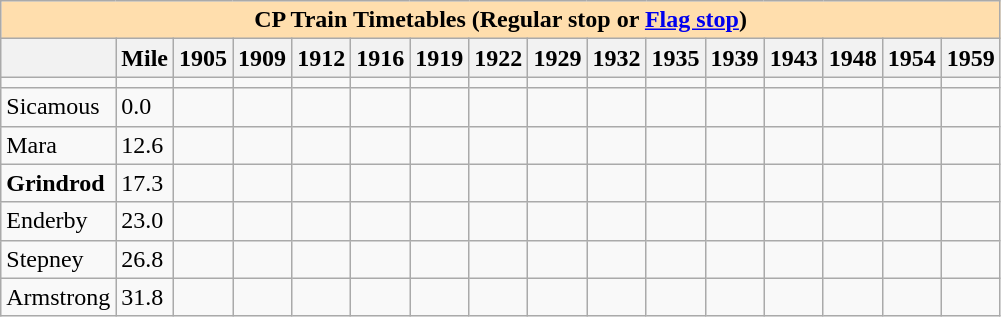<table class="wikitable">
<tr>
<th colspan="16" style="background:#ffdead;">CP Train Timetables (Regular stop or <a href='#'>Flag stop</a>)</th>
</tr>
<tr>
<th></th>
<th>Mile</th>
<th>1905</th>
<th>1909</th>
<th>1912</th>
<th>1916</th>
<th>1919</th>
<th>1922</th>
<th>1929</th>
<th>1932</th>
<th>1935</th>
<th>1939</th>
<th>1943</th>
<th>1948</th>
<th>1954</th>
<th>1959</th>
</tr>
<tr>
<td></td>
<td></td>
<td></td>
<td></td>
<td></td>
<td></td>
<td></td>
<td></td>
<td></td>
<td></td>
<td></td>
<td></td>
<td></td>
<td></td>
<td></td>
<td></td>
</tr>
<tr>
<td>Sicamous</td>
<td>0.0</td>
<td></td>
<td></td>
<td></td>
<td></td>
<td></td>
<td></td>
<td></td>
<td></td>
<td></td>
<td></td>
<td></td>
<td></td>
<td></td>
<td></td>
</tr>
<tr>
<td>Mara</td>
<td>12.6</td>
<td></td>
<td></td>
<td></td>
<td></td>
<td></td>
<td></td>
<td></td>
<td></td>
<td></td>
<td></td>
<td></td>
<td></td>
<td></td>
<td></td>
</tr>
<tr>
<td><strong>Grindrod</strong></td>
<td>17.3</td>
<td></td>
<td></td>
<td></td>
<td></td>
<td></td>
<td></td>
<td></td>
<td></td>
<td></td>
<td></td>
<td></td>
<td></td>
<td></td>
<td></td>
</tr>
<tr>
<td>Enderby</td>
<td>23.0</td>
<td></td>
<td></td>
<td></td>
<td></td>
<td></td>
<td></td>
<td></td>
<td></td>
<td></td>
<td></td>
<td></td>
<td></td>
<td></td>
<td></td>
</tr>
<tr>
<td>Stepney</td>
<td>26.8</td>
<td></td>
<td></td>
<td></td>
<td></td>
<td></td>
<td></td>
<td></td>
<td></td>
<td></td>
<td></td>
<td></td>
<td></td>
<td></td>
<td></td>
</tr>
<tr>
<td>Armstrong</td>
<td>31.8</td>
<td></td>
<td></td>
<td></td>
<td></td>
<td></td>
<td></td>
<td></td>
<td></td>
<td></td>
<td></td>
<td></td>
<td></td>
<td></td>
<td></td>
</tr>
</table>
